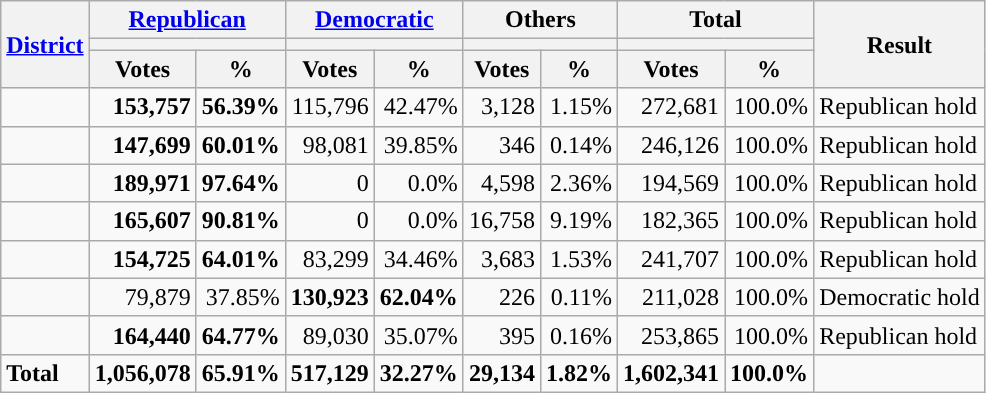<table class="wikitable plainrowheaders sortable" style="font-size:100%; text-align:right;">
<tr>
<th scope=col rowspan=3><a href='#'>District</a></th>
<th scope=col colspan=2><a href='#'>Republican</a></th>
<th scope=col colspan=2><a href='#'>Democratic</a></th>
<th scope=col colspan=2>Others</th>
<th scope=col colspan=2>Total</th>
<th scope=col rowspan=3>Result</th>
</tr>
<tr>
<th scope=col colspan=2 style="background:"></th>
<th scope=col colspan=2 style="background:"></th>
<th scope=col colspan=2></th>
<th scope=col colspan=2></th>
</tr>
<tr>
<th scope=col data-sort-type="number">Votes</th>
<th scope=col data-sort-type="number">%</th>
<th scope=col data-sort-type="number">Votes</th>
<th scope=col data-sort-type="number">%</th>
<th scope=col data-sort-type="number">Votes</th>
<th scope=col data-sort-type="number">%</th>
<th scope=col data-sort-type="number">Votes</th>
<th scope=col data-sort-type="number">%</th>
</tr>
<tr>
<td align=left></td>
<td><strong>153,757</strong></td>
<td><strong>56.39%</strong></td>
<td>115,796</td>
<td>42.47%</td>
<td>3,128</td>
<td>1.15%</td>
<td>272,681</td>
<td>100.0%</td>
<td align=left>Republican hold</td>
</tr>
<tr>
<td align=left></td>
<td><strong>147,699</strong></td>
<td><strong>60.01%</strong></td>
<td>98,081</td>
<td>39.85%</td>
<td>346</td>
<td>0.14%</td>
<td>246,126</td>
<td>100.0%</td>
<td align=left>Republican hold</td>
</tr>
<tr>
<td align=left></td>
<td><strong>189,971</strong></td>
<td><strong>97.64%</strong></td>
<td>0</td>
<td>0.0%</td>
<td>4,598</td>
<td>2.36%</td>
<td>194,569</td>
<td>100.0%</td>
<td align=left>Republican hold</td>
</tr>
<tr>
<td align=left></td>
<td><strong>165,607</strong></td>
<td><strong>90.81%</strong></td>
<td>0</td>
<td>0.0%</td>
<td>16,758</td>
<td>9.19%</td>
<td>182,365</td>
<td>100.0%</td>
<td align=left>Republican hold</td>
</tr>
<tr>
<td align=left></td>
<td><strong>154,725</strong></td>
<td><strong>64.01%</strong></td>
<td>83,299</td>
<td>34.46%</td>
<td>3,683</td>
<td>1.53%</td>
<td>241,707</td>
<td>100.0%</td>
<td align=left>Republican hold</td>
</tr>
<tr>
<td align=left></td>
<td>79,879</td>
<td>37.85%</td>
<td><strong>130,923</strong></td>
<td><strong>62.04%</strong></td>
<td>226</td>
<td>0.11%</td>
<td>211,028</td>
<td>100.0%</td>
<td align=left>Democratic hold</td>
</tr>
<tr>
<td align=left></td>
<td><strong>164,440</strong></td>
<td><strong>64.77%</strong></td>
<td>89,030</td>
<td>35.07%</td>
<td>395</td>
<td>0.16%</td>
<td>253,865</td>
<td>100.0%</td>
<td align=left>Republican hold</td>
</tr>
<tr class="sortbottom" style="font-weight:bold">
<td align=left>Total</td>
<td>1,056,078</td>
<td>65.91%</td>
<td>517,129</td>
<td>32.27%</td>
<td>29,134</td>
<td>1.82%</td>
<td>1,602,341</td>
<td>100.0%</td>
<td></td>
</tr>
</table>
